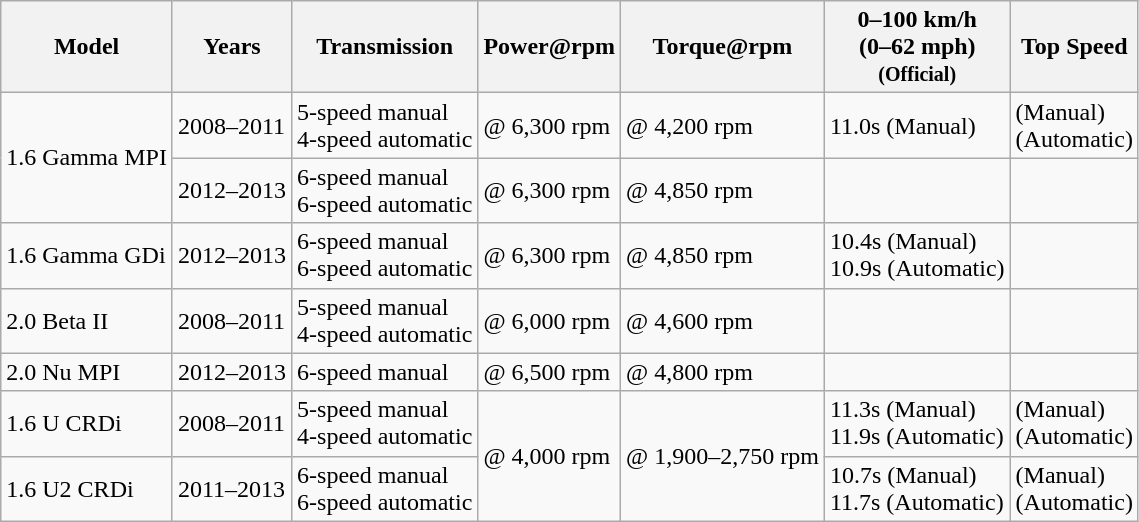<table class="wikitable sortable collapsible">
<tr>
<th>Model</th>
<th>Years</th>
<th>Transmission</th>
<th>Power@rpm</th>
<th>Torque@rpm</th>
<th>0–100 km/h<br>(0–62 mph)<br><small>(Official)</small></th>
<th>Top Speed</th>
</tr>
<tr>
<td rowspan=2>1.6 Gamma MPI</td>
<td>2008–2011</td>
<td>5-speed manual<br>4-speed automatic</td>
<td> @ 6,300 rpm</td>
<td> @ 4,200 rpm</td>
<td>11.0s (Manual)</td>
<td> (Manual)<br> (Automatic)</td>
</tr>
<tr>
<td>2012–2013</td>
<td>6-speed manual<br>6-speed automatic</td>
<td> @ 6,300 rpm</td>
<td> @ 4,850 rpm</td>
<td></td>
<td></td>
</tr>
<tr>
<td>1.6 Gamma GDi</td>
<td>2012–2013</td>
<td>6-speed manual<br>6-speed automatic</td>
<td> @ 6,300 rpm</td>
<td> @ 4,850 rpm</td>
<td>10.4s (Manual)<br>10.9s (Automatic)</td>
<td></td>
</tr>
<tr>
<td>2.0 Beta II</td>
<td>2008–2011</td>
<td>5-speed manual<br>4-speed automatic</td>
<td> @ 6,000 rpm</td>
<td> @ 4,600 rpm</td>
<td></td>
<td></td>
</tr>
<tr>
<td>2.0 Nu MPI</td>
<td>2012–2013</td>
<td>6-speed manual</td>
<td> @ 6,500 rpm</td>
<td> @ 4,800 rpm</td>
<td></td>
<td></td>
</tr>
<tr>
<td>1.6 U CRDi</td>
<td>2008–2011</td>
<td>5-speed manual<br>4-speed automatic</td>
<td rowspan=2> @ 4,000 rpm</td>
<td rowspan=2> @ 1,900–2,750 rpm</td>
<td>11.3s (Manual)<br>11.9s (Automatic)</td>
<td> (Manual)<br> (Automatic)</td>
</tr>
<tr>
<td>1.6 U2 CRDi</td>
<td>2011–2013</td>
<td>6-speed manual<br>6-speed automatic</td>
<td>10.7s (Manual)<br>11.7s (Automatic)</td>
<td> (Manual)<br> (Automatic)</td>
</tr>
</table>
